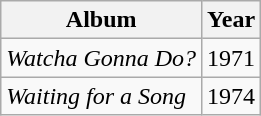<table class="wikitable">
<tr>
<th>Album </th>
<th>Year</th>
</tr>
<tr>
<td><em>Watcha Gonna Do?</em></td>
<td>1971</td>
</tr>
<tr>
<td><em>Waiting for a Song</em></td>
<td>1974</td>
</tr>
</table>
